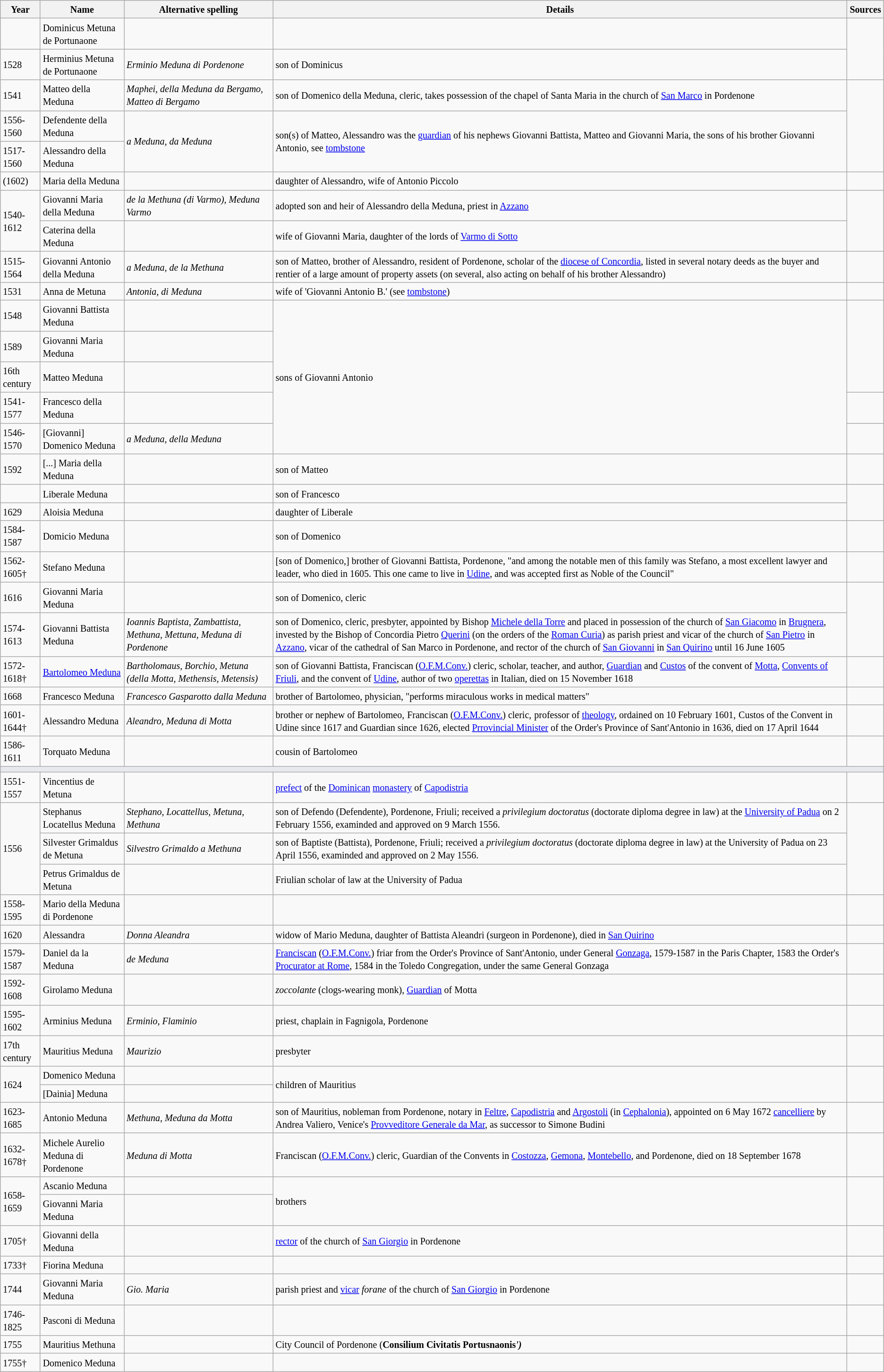<table class="wikitable mw-collapsible mw-collapsed">
<tr>
<th><small>Year</small></th>
<th><small>Name</small></th>
<th style="white-space:nowrap"><small>Alternative spelling</small></th>
<th><small>Details</small></th>
<th><small>Sources</small></th>
</tr>
<tr>
<td></td>
<td><small>Dominicus Metuna de Portunaone</small></td>
<td></td>
<td></td>
<td rowspan="2"></td>
</tr>
<tr>
<td><small>1528</small></td>
<td><small>Herminius Metuna de Portunaone</small></td>
<td><em><small>Erminio Meduna di Pordenone</small></em></td>
<td><small>son of Dominicus</small></td>
</tr>
<tr>
<td><small>1541</small></td>
<td><small>Matteo della Meduna</small></td>
<td><em><small>Maphei, della Meduna da Bergamo, Matteo di Bergamo</small></em></td>
<td><small>son of Domenico della Meduna, cleric, takes possession of the chapel of Santa Maria in the church of <a href='#'>San Marco</a> in Pordenone</small></td>
<td rowspan="3"></td>
</tr>
<tr>
<td><small>1556-1560</small></td>
<td><small>Defendente della Meduna</small></td>
<td rowspan="2"><em><small>a Meduna, da Meduna</small></em></td>
<td rowspan="2"><small>son(s) of Matteo, Alessandro was the <a href='#'>guardian</a> of his nephews Giovanni Battista, Matteo and Giovanni Maria, the sons of his brother Giovanni Antonio, see <a href='#'>tombstone</a></small></td>
</tr>
<tr>
<td><small>1517-1560</small></td>
<td><small>Alessandro della Meduna</small></td>
</tr>
<tr>
<td><small>(1602)</small></td>
<td><small>Maria della Meduna</small></td>
<td></td>
<td><small>daughter of Alessandro, wife of Antonio Piccolo</small></td>
<td></td>
</tr>
<tr>
<td rowspan="2"><small>1540-1612</small></td>
<td><small>Giovanni Maria della Meduna</small></td>
<td><em><small>de la Methuna (di Varmo), Meduna Varmo</small></em></td>
<td><small>adopted son and heir of Alessandro della Meduna, priest in <a href='#'>Azzano</a></small></td>
<td rowspan="2"></td>
</tr>
<tr>
<td><small>Caterina della Meduna</small></td>
<td></td>
<td><small>wife of Giovanni Maria, daughter of the lords of <a href='#'>Varmo di Sotto</a></small></td>
</tr>
<tr>
<td><small>1515-1564</small></td>
<td><small>Giovanni Antonio della Meduna</small></td>
<td><em><small>a Meduna, de la Methuna</small></em></td>
<td><small>son of Matteo, brother of Alessandro, resident of Pordenone, scholar of the <a href='#'>diocese of Concordia</a>, listed in several notary deeds as the buyer and rentier of a large amount of property assets (on several, also acting on behalf of his brother Alessandro)</small></td>
<td></td>
</tr>
<tr>
<td><small>1531</small></td>
<td><small>Anna de Metuna</small></td>
<td><em><small>Antonia, di Meduna</small></em></td>
<td><small>wife of 'Giovanni Antonio B.' (see <a href='#'>tombstone</a>)</small></td>
<td></td>
</tr>
<tr>
<td><small>1548</small></td>
<td><small>Giovanni Battista Meduna</small></td>
<td></td>
<td rowspan="5"><small>sons of Giovanni Antonio</small></td>
<td rowspan="3"></td>
</tr>
<tr>
<td><small>1589</small></td>
<td><small>Giovanni Maria Meduna</small></td>
<td></td>
</tr>
<tr>
<td><small>16th century</small></td>
<td><small>Matteo Meduna</small></td>
<td></td>
</tr>
<tr>
<td><small>1541-1577</small></td>
<td><small>Francesco della Meduna</small></td>
<td></td>
<td></td>
</tr>
<tr>
<td><small>1546-1570</small></td>
<td><small>[Giovanni] Domenico Meduna</small></td>
<td><em><small>a Meduna, della Meduna</small></em></td>
<td></td>
</tr>
<tr>
<td><small>1592</small></td>
<td><small>[...] Maria della Meduna</small></td>
<td></td>
<td><small>son of Matteo</small></td>
<td></td>
</tr>
<tr>
<td></td>
<td><small>Liberale Meduna</small></td>
<td></td>
<td><small>son of Francesco</small></td>
<td rowspan="2"></td>
</tr>
<tr>
<td><small>1629</small></td>
<td><small>Aloisia Meduna</small></td>
<td></td>
<td><small>daughter of Liberale</small></td>
</tr>
<tr>
<td><small>1584-1587</small></td>
<td><small>Domicio Meduna</small></td>
<td></td>
<td><small>son of Domenico</small></td>
<td></td>
</tr>
<tr>
<td><small>1562-1605†</small></td>
<td><small>Stefano Meduna</small></td>
<td></td>
<td><small>[son of Domenico,] brother of Giovanni Battista, Pordenone, "and among the notable men of this family was Stefano, a most excellent lawyer and leader, who died in 1605. This one came to live in <a href='#'>Udine</a>, and was accepted first as Noble of the Council"</small></td>
<td></td>
</tr>
<tr>
<td><small>1616</small></td>
<td><small>Giovanni Maria Meduna</small></td>
<td></td>
<td><small>son of Domenico, cleric</small></td>
<td rowspan="2"></td>
</tr>
<tr>
<td><small>1574-1613</small></td>
<td><small>Giovanni Battista Meduna</small></td>
<td><em><small>Ioannis Baptista, Zambattista, Methuna, Mettuna, Meduna di Pordenone</small></em></td>
<td><small>son of Domenico, cleric, presbyter, a</small><small>ppointed by Bishop <a href='#'>Michele della Torre</a> and placed in possession of the church of <a href='#'>San Giacomo</a> in <a href='#'>Brugnera</a>, invested by the Bishop of Concordia Pietro <a href='#'>Querini</a> (on the orders of the <a href='#'>Roman Curia</a>) as parish priest and vicar of the church of <a href='#'>San Pietro</a> in <a href='#'>Azzano</a>, vicar of the cathedral of San Marco in Pordenone, and rector of the church of <a href='#'>San Giovanni</a> in <a href='#'>San Quirino</a> until 16 June 1605</small></td>
</tr>
<tr>
<td><small>1572-1618†</small></td>
<td><small><a href='#'>Bartolomeo Meduna</a></small></td>
<td><em><small>Bartholomaus, Borchio, Metuna (della Motta, Methensis, Metensis)</small></em></td>
<td><small>son of Giovanni Battista, Franciscan (<a href='#'>O.F.M.Conv.</a>) cleric, scholar, teacher, and author, <a href='#'>Guardian</a> and <a href='#'>Custos</a> of the convent of <a href='#'>Motta</a>, <a href='#'>Convents of Friuli</a>, and the convent of <a href='#'>Udine</a>, author of two <a href='#'>operettas</a> in Italian, died on 15 November 1618</small></td>
<td></td>
</tr>
<tr>
<td><small>1668</small></td>
<td><small>Francesco Meduna</small></td>
<td><small><em>Francesco Gasparotto dalla Meduna</em></small></td>
<td><small>brother of Bartolomeo, physician, "performs miraculous works in medical matters"</small></td>
<td></td>
</tr>
<tr>
<td><small>1601-1644†</small></td>
<td><small>Alessandro Meduna</small></td>
<td><em><small>Aleandro, Meduna di Motta</small></em></td>
<td><small>brother or nephew of Bartolomeo,</small> <small>Franciscan (<a href='#'>O.F.M.Conv.</a>) cleric,</small> <small>professor of <a href='#'>theology</a>, ordained on 10 February 1601,</small> <small>Custos of the Convent in Udine since 1617 and Guardian since 1626, elected <a href='#'>Prrovincial Minister</a> of the Order's Province of Sant'Antonio in 1636</small><small>, died on 17 April 1644</small></td>
<td></td>
</tr>
<tr>
<td><small>1586-1611</small></td>
<td><small>Torquato Meduna</small></td>
<td></td>
<td><small>cousin of Bartolomeo</small></td>
<td></td>
</tr>
<tr>
<td colspan="5" style="background-color:#e7e9ee"></td>
</tr>
<tr>
<td><small>1551-1557</small></td>
<td><small>Vincentius de Metuna</small></td>
<td></td>
<td><small><a href='#'>prefect</a> of the <a href='#'>Dominican</a> <a href='#'>monastery</a> of <a href='#'>Capodistria</a></small></td>
<td></td>
</tr>
<tr>
<td rowspan="3"><small>1556</small></td>
<td><small>Stephanus Locatellus Meduna</small></td>
<td><em><small>Stephano, Locattellus, Metuna, Methuna</small></em></td>
<td><small>son of Defendo (Defendente), Pordenone, Friuli; received a <em>privilegium doctoratus</em> (doctorate diploma degree in law) at the <a href='#'>University of Padua</a> on  2 February 1556, examinded and approved on 9 March 1556.</small></td>
<td rowspan="3"></td>
</tr>
<tr>
<td><small>Silvester Grimaldus de Metuna</small></td>
<td><em><small>Silvestro Grimaldo a Methuna</small></em></td>
<td><small>son of Baptiste (Battista), Pordenone, Friuli; received a <em>privilegium doctoratus</em> (doctorate diploma degree in law) at the University of Padua on  23 April 1556, examinded and approved on 2 May 1556.</small></td>
</tr>
<tr>
<td><small>Petrus Grimaldus de Metuna</small></td>
<td></td>
<td><small>Friulian scholar of law at the University of Padua</small></td>
</tr>
<tr>
<td><small>1558-1595</small></td>
<td><small>Mario della Meduna di Pordenone</small></td>
<td></td>
<td></td>
<td></td>
</tr>
<tr>
<td><small>1620</small></td>
<td><small>Alessandra</small></td>
<td><small><em>Donna Aleandra</em></small></td>
<td><small>widow of Mario Meduna, daughter of Battista Aleandri (surgeon in Pordenone), died in <a href='#'>San Quirino</a></small></td>
<td></td>
</tr>
<tr>
<td><small>1579-1587</small></td>
<td><small>Daniel da la Meduna</small></td>
<td><em><small>de Meduna</small></em></td>
<td><small><a href='#'>Franciscan</a> (<a href='#'>O.F.M.Conv.</a>) friar from the Order's Province of Sant'Antonio, under General <a href='#'>Gonzaga</a>, 1579-1587 in the Paris Chapter, 1583 the Order's <a href='#'>Procurator at Rome</a>, 1584 in the Toledo Congregation, under the same General Gonzaga</small></td>
<td></td>
</tr>
<tr>
<td><small>1592-1608</small></td>
<td><small>Girolamo Meduna</small></td>
<td></td>
<td><small><em>zoccolante</em> (clogs-wearing monk), <a href='#'>Guardian</a> of Motta</small></td>
<td></td>
</tr>
<tr>
<td><small>1595-1602</small></td>
<td><small>Arminius Meduna</small></td>
<td><em><small>Erminio, Flaminio</small></em></td>
<td><small>priest, chaplain in Fagnigola, Pordenone</small></td>
<td></td>
</tr>
<tr>
<td><small>17th century</small></td>
<td><small>Mauritius Meduna</small></td>
<td><em><small>Maurizio</small></em></td>
<td><small>presbyter</small></td>
<td></td>
</tr>
<tr>
<td rowspan="2"><small>1624</small></td>
<td><small>Domenico Meduna</small></td>
<td></td>
<td rowspan="2"><small>children of Mauritius</small></td>
<td rowspan="2"></td>
</tr>
<tr>
<td><small>[Dainia] Meduna</small></td>
<td></td>
</tr>
<tr>
<td><small>1623-1685</small></td>
<td><small>Antonio Meduna</small></td>
<td><em><small>Methuna, Meduna da Motta</small></em></td>
<td><small>son of Mauritius, nobleman from Pordenone, notary in <a href='#'>Feltre</a>, <a href='#'>Capodistria</a> and <a href='#'>Argostoli</a> (in <a href='#'>Cephalonia</a>), appointed on 6 May 1672 <a href='#'>cancelliere</a> by Andrea Valiero, Venice's <a href='#'>Provveditore Generale da Mar</a>, as successor to Simone Budini</small></td>
<td></td>
</tr>
<tr>
<td><small>1632-1678†</small></td>
<td><small>Michele Aurelio Meduna di Pordenone</small></td>
<td><small><em>Meduna di Motta</em></small></td>
<td><small>Franciscan (<a href='#'>O.F.M.Conv.</a>) cleric, Guardian of the Convents in <a href='#'>Costozza</a>, <a href='#'>Gemona</a>, <a href='#'>Montebello</a>, and Pordenone, died on 18 September 1678</small></td>
<td></td>
</tr>
<tr>
<td rowspan="2"><small>1658-1659</small></td>
<td><small>Ascanio Meduna</small></td>
<td></td>
<td rowspan="2"><small>brothers</small></td>
<td rowspan="2"></td>
</tr>
<tr>
<td><small>Giovanni Maria Meduna</small></td>
<td></td>
</tr>
<tr>
<td><small>1705†</small></td>
<td><small>Giovanni della Meduna</small></td>
<td></td>
<td><small><a href='#'>rector</a> of the church of <a href='#'>San Giorgio</a> in Pordenone</small></td>
<td></td>
</tr>
<tr>
<td><small>1733†</small></td>
<td><small>Fiorina Meduna</small></td>
<td></td>
<td></td>
<td></td>
</tr>
<tr>
<td><small>1744</small></td>
<td><small>Giovanni Maria Meduna</small></td>
<td><em><small>Gio. Maria</small></em></td>
<td><small>parish priest and <a href='#'>vicar</a> <em>forane</em></small> <small>of the church of <a href='#'>San Giorgio</a> in Pordenone</small></td>
<td></td>
</tr>
<tr>
<td><small>1746-1825</small></td>
<td><small>Pasconi di Meduna</small></td>
<td></td>
<td></td>
<td></td>
</tr>
<tr>
<td><small>1755</small></td>
<td><small>Mauritius Methuna</small></td>
<td></td>
<td><small>City Council of Pordenone (<strong>Consilium Civitatis Portusnaonis<em>')</small></td>
<td></td>
</tr>
<tr>
<td><small>1755†</small></td>
<td><small>Domenico Meduna</small></td>
<td></td>
<td></td>
<td></td>
</tr>
</table>
